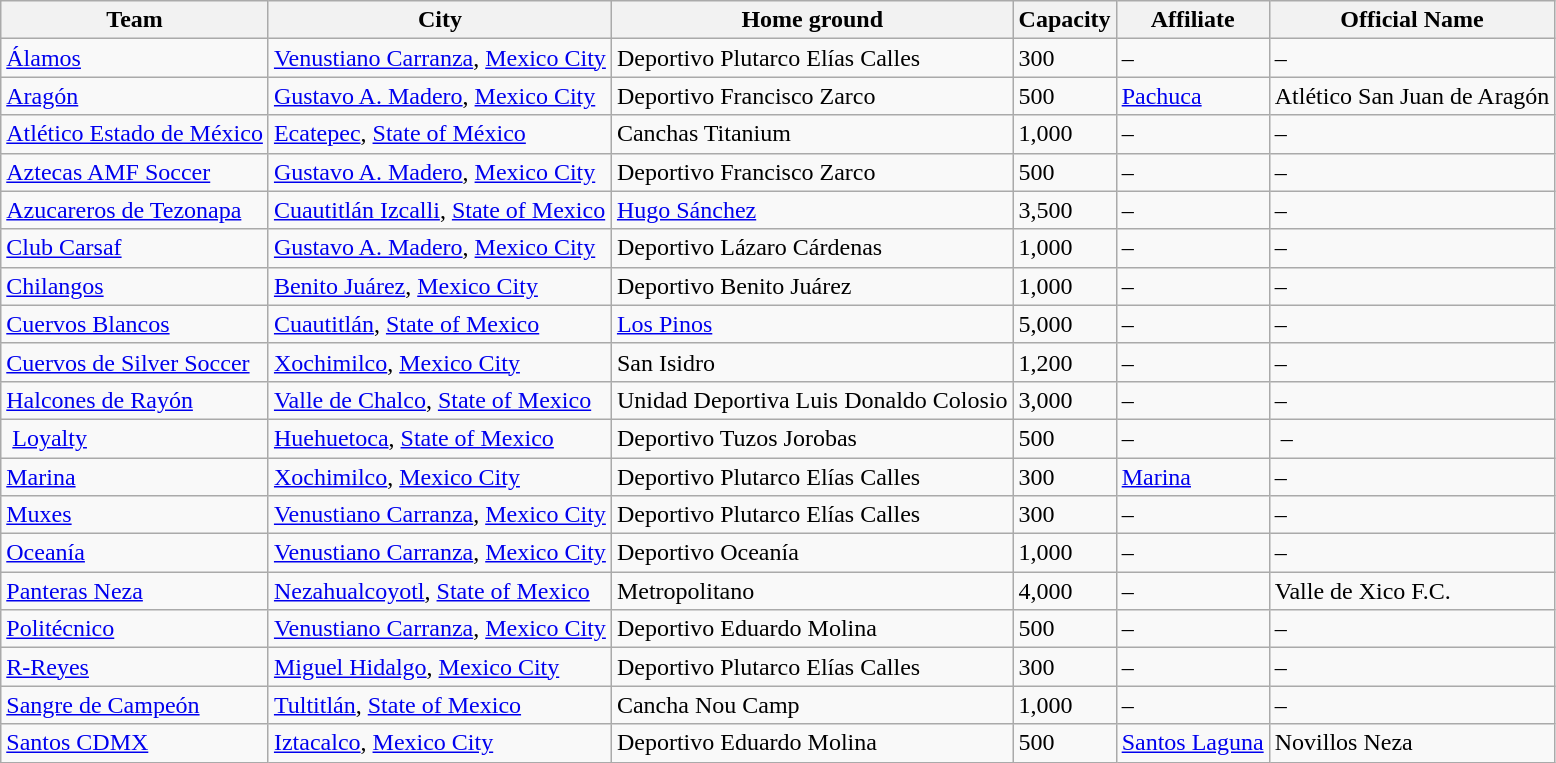<table class="wikitable sortable">
<tr>
<th>Team</th>
<th>City</th>
<th>Home ground</th>
<th>Capacity</th>
<th>Affiliate</th>
<th>Official Name</th>
</tr>
<tr>
<td><a href='#'>Álamos</a></td>
<td><a href='#'>Venustiano Carranza</a>, <a href='#'>Mexico City</a></td>
<td>Deportivo Plutarco Elías Calles</td>
<td>300</td>
<td>–</td>
<td>–</td>
</tr>
<tr>
<td><a href='#'>Aragón</a></td>
<td><a href='#'>Gustavo A. Madero</a>, <a href='#'>Mexico City</a></td>
<td>Deportivo Francisco Zarco</td>
<td>500</td>
<td><a href='#'>Pachuca</a></td>
<td>Atlético San Juan de Aragón</td>
</tr>
<tr>
<td><a href='#'>Atlético Estado de México</a></td>
<td><a href='#'>Ecatepec</a>, <a href='#'>State of México</a></td>
<td>Canchas Titanium</td>
<td>1,000</td>
<td>–</td>
<td>–</td>
</tr>
<tr>
<td><a href='#'>Aztecas AMF Soccer</a></td>
<td><a href='#'>Gustavo A. Madero</a>, <a href='#'>Mexico City</a></td>
<td>Deportivo Francisco Zarco</td>
<td>500</td>
<td>–</td>
<td>–</td>
</tr>
<tr>
<td><a href='#'>Azucareros de Tezonapa</a></td>
<td><a href='#'>Cuautitlán Izcalli</a>, <a href='#'>State of Mexico</a></td>
<td><a href='#'>Hugo Sánchez</a></td>
<td>3,500</td>
<td>–</td>
<td>–</td>
</tr>
<tr>
<td><a href='#'>Club Carsaf</a></td>
<td><a href='#'>Gustavo A. Madero</a>, <a href='#'>Mexico City</a></td>
<td>Deportivo Lázaro Cárdenas</td>
<td>1,000</td>
<td>–</td>
<td>–</td>
</tr>
<tr>
<td><a href='#'>Chilangos</a></td>
<td><a href='#'>Benito Juárez</a>, <a href='#'>Mexico City</a></td>
<td>Deportivo Benito Juárez</td>
<td>1,000</td>
<td>–</td>
<td>–</td>
</tr>
<tr>
<td><a href='#'>Cuervos Blancos</a></td>
<td><a href='#'>Cuautitlán</a>, <a href='#'>State of Mexico</a></td>
<td><a href='#'>Los Pinos</a></td>
<td>5,000</td>
<td>–</td>
<td>–</td>
</tr>
<tr>
<td><a href='#'>Cuervos de Silver Soccer</a></td>
<td><a href='#'>Xochimilco</a>, <a href='#'>Mexico City</a></td>
<td>San Isidro</td>
<td>1,200</td>
<td>–</td>
<td>–</td>
</tr>
<tr>
<td><a href='#'>Halcones de Rayón</a></td>
<td><a href='#'>Valle de Chalco</a>, <a href='#'>State of Mexico</a></td>
<td>Unidad Deportiva Luis Donaldo Colosio</td>
<td>3,000</td>
<td>–</td>
<td>–</td>
</tr>
<tr>
<td> <a href='#'>Loyalty</a> </td>
<td><a href='#'>Huehuetoca</a>, <a href='#'>State of Mexico</a></td>
<td>Deportivo Tuzos Jorobas</td>
<td>500</td>
<td>– </td>
<td> –</td>
</tr>
<tr>
<td><a href='#'>Marina</a></td>
<td><a href='#'>Xochimilco</a>, <a href='#'>Mexico City</a></td>
<td>Deportivo Plutarco Elías Calles</td>
<td>300</td>
<td><a href='#'>Marina</a></td>
<td>–</td>
</tr>
<tr>
<td><a href='#'>Muxes</a></td>
<td><a href='#'>Venustiano Carranza</a>, <a href='#'>Mexico City</a></td>
<td>Deportivo Plutarco Elías Calles</td>
<td>300</td>
<td>–</td>
<td>–</td>
</tr>
<tr>
<td><a href='#'>Oceanía</a></td>
<td><a href='#'>Venustiano Carranza</a>, <a href='#'>Mexico City</a></td>
<td>Deportivo Oceanía</td>
<td>1,000</td>
<td>–</td>
<td>–</td>
</tr>
<tr>
<td><a href='#'>Panteras Neza</a></td>
<td><a href='#'>Nezahualcoyotl</a>, <a href='#'>State of Mexico</a></td>
<td>Metropolitano</td>
<td>4,000</td>
<td>–</td>
<td>Valle de Xico F.C.</td>
</tr>
<tr>
<td><a href='#'>Politécnico</a></td>
<td><a href='#'>Venustiano Carranza</a>, <a href='#'>Mexico City</a></td>
<td>Deportivo Eduardo Molina</td>
<td>500</td>
<td>–</td>
<td>–</td>
</tr>
<tr>
<td><a href='#'>R-Reyes</a></td>
<td><a href='#'>Miguel Hidalgo</a>, <a href='#'>Mexico City</a></td>
<td>Deportivo Plutarco Elías Calles</td>
<td>300</td>
<td>–</td>
<td>–</td>
</tr>
<tr>
<td><a href='#'>Sangre de Campeón</a></td>
<td><a href='#'>Tultitlán</a>, <a href='#'>State of Mexico</a></td>
<td>Cancha Nou Camp</td>
<td>1,000</td>
<td>–</td>
<td>–</td>
</tr>
<tr>
<td><a href='#'>Santos CDMX</a></td>
<td><a href='#'>Iztacalco</a>, <a href='#'>Mexico City</a></td>
<td>Deportivo Eduardo Molina</td>
<td>500</td>
<td><a href='#'>Santos Laguna</a></td>
<td>Novillos Neza</td>
</tr>
</table>
